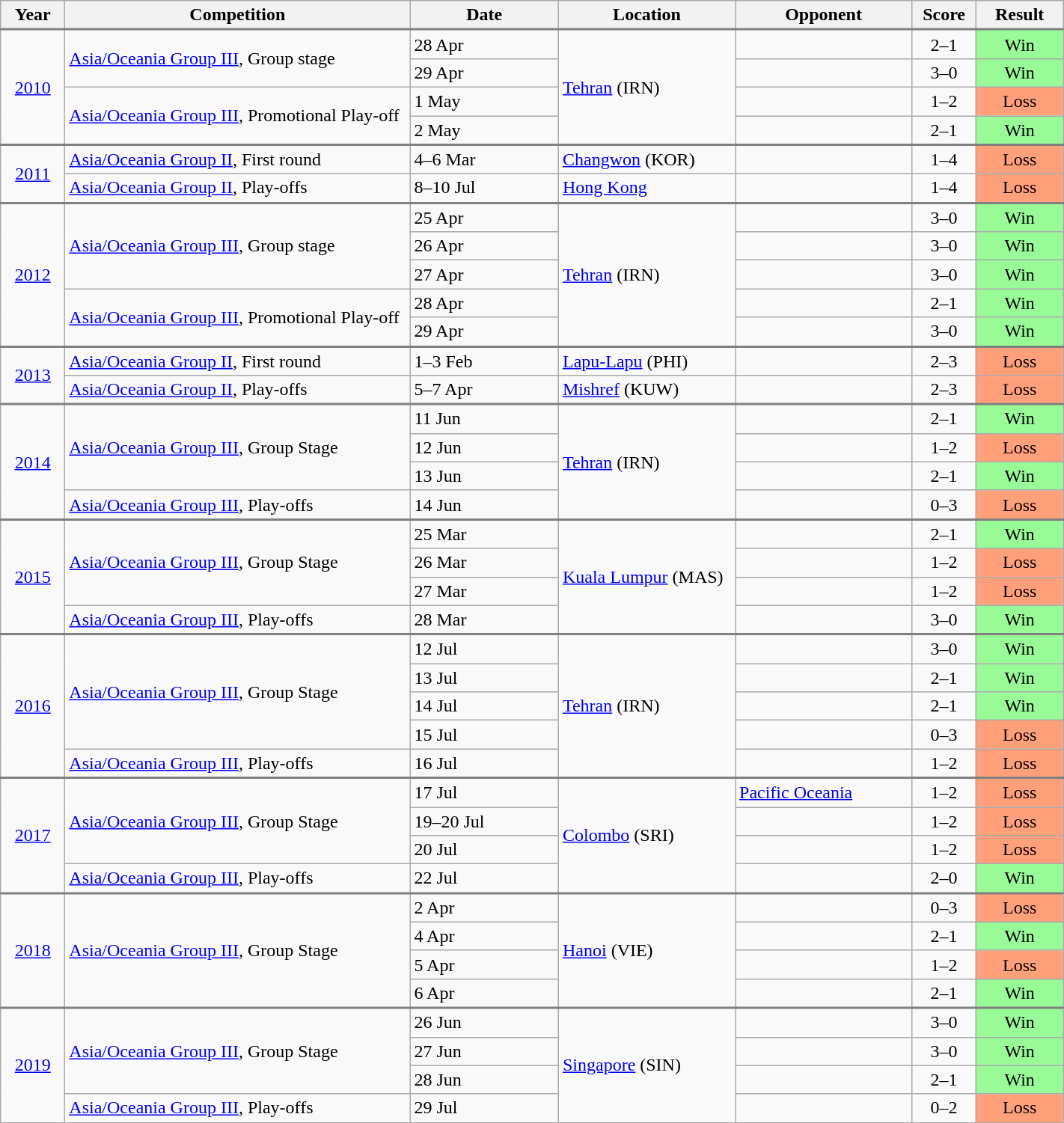<table class="wikitable">
<tr>
<th width="50">Year</th>
<th width="300">Competition</th>
<th width="125">Date</th>
<th width="150">Location</th>
<th width="150">Opponent</th>
<th width="50">Score</th>
<th width="70">Result</th>
</tr>
<tr style="border-top:2px solid gray;">
<td rowspan=4 align="center"><a href='#'>2010</a></td>
<td rowspan=2><a href='#'>Asia/Oceania Group III</a>, Group stage</td>
<td>28 Apr</td>
<td rowspan=4><a href='#'>Tehran</a> (IRN)</td>
<td></td>
<td align="center">2–1</td>
<td align="center" bgcolor="#98FB98">Win</td>
</tr>
<tr>
<td>29 Apr</td>
<td></td>
<td align="center">3–0</td>
<td align="center" bgcolor="#98FB98">Win</td>
</tr>
<tr>
<td rowspan=2><a href='#'>Asia/Oceania Group III</a>, Promotional Play-off</td>
<td>1 May</td>
<td></td>
<td align="center">1–2</td>
<td align="center" bgcolor="#FFA07A">Loss</td>
</tr>
<tr>
<td>2 May</td>
<td></td>
<td align="center">2–1</td>
<td align="center" bgcolor="#98FB98">Win</td>
</tr>
<tr style="border-top:2px solid gray;">
<td rowspan=2 align="center"><a href='#'>2011</a></td>
<td><a href='#'>Asia/Oceania Group II</a>, First round</td>
<td>4–6 Mar</td>
<td><a href='#'>Changwon</a> (KOR)</td>
<td></td>
<td align="center">1–4</td>
<td align="center" bgcolor="#FFA07A">Loss</td>
</tr>
<tr>
<td><a href='#'>Asia/Oceania Group II</a>, Play-offs</td>
<td>8–10 Jul</td>
<td><a href='#'>Hong Kong</a></td>
<td></td>
<td align="center">1–4</td>
<td align="center" bgcolor="#FFA07A">Loss</td>
</tr>
<tr style="border-top:2px solid gray;">
<td rowspan=5 align="center"><a href='#'>2012</a></td>
<td rowspan=3><a href='#'>Asia/Oceania Group III</a>, Group stage</td>
<td>25 Apr</td>
<td rowspan=5><a href='#'>Tehran</a> (IRN)</td>
<td></td>
<td align="center">3–0</td>
<td align="center" bgcolor="#98FB98">Win</td>
</tr>
<tr>
<td>26 Apr</td>
<td></td>
<td align="center">3–0</td>
<td align="center" bgcolor="#98FB98">Win</td>
</tr>
<tr>
<td>27 Apr</td>
<td></td>
<td align="center">3–0</td>
<td align="center" bgcolor="#98FB98">Win</td>
</tr>
<tr>
<td rowspan=2><a href='#'>Asia/Oceania Group III</a>, Promotional Play-off</td>
<td>28 Apr</td>
<td></td>
<td align="center">2–1</td>
<td align="center" bgcolor="#98FB98">Win</td>
</tr>
<tr>
<td>29 Apr</td>
<td></td>
<td align="center">3–0</td>
<td align="center" bgcolor="#98FB98">Win</td>
</tr>
<tr style="border-top:2px solid gray;">
<td rowspan=2 align="center"><a href='#'>2013</a></td>
<td><a href='#'>Asia/Oceania Group II</a>, First round</td>
<td>1–3 Feb</td>
<td><a href='#'>Lapu-Lapu</a> (PHI)</td>
<td></td>
<td align="center">2–3</td>
<td align="center" bgcolor="#FFA07A">Loss</td>
</tr>
<tr>
<td><a href='#'>Asia/Oceania Group II</a>, Play-offs</td>
<td>5–7 Apr</td>
<td><a href='#'>Mishref</a> (KUW)</td>
<td></td>
<td align="center">2–3</td>
<td align="center" bgcolor="#FFA07A">Loss</td>
</tr>
<tr style="border-top:2px solid gray;">
<td rowspan=4 align="center"><a href='#'>2014</a></td>
<td rowspan=3><a href='#'>Asia/Oceania Group III</a>, Group Stage</td>
<td>11 Jun</td>
<td rowspan=4><a href='#'>Tehran</a> (IRN)</td>
<td></td>
<td align="center">2–1</td>
<td align="center" bgcolor="#98FB98">Win</td>
</tr>
<tr>
<td>12 Jun</td>
<td></td>
<td align="center">1–2</td>
<td align="center" bgcolor="#FFA07A">Loss</td>
</tr>
<tr>
<td>13 Jun</td>
<td></td>
<td align="center">2–1</td>
<td align="center" bgcolor="#98FB98">Win</td>
</tr>
<tr>
<td><a href='#'>Asia/Oceania Group III</a>, Play-offs</td>
<td>14 Jun</td>
<td></td>
<td align="center">0–3</td>
<td align="center" bgcolor="#FFA07A">Loss</td>
</tr>
<tr style="border-top:2px solid gray;">
<td rowspan=4 align="center"><a href='#'>2015</a></td>
<td rowspan=3><a href='#'>Asia/Oceania Group III</a>, Group Stage</td>
<td>25 Mar</td>
<td rowspan=4><a href='#'>Kuala Lumpur</a> (MAS)</td>
<td></td>
<td align="center">2–1</td>
<td align="center" bgcolor="#98FB98">Win</td>
</tr>
<tr>
<td>26 Mar</td>
<td></td>
<td align="center">1–2</td>
<td align="center" bgcolor="#FFA07A">Loss</td>
</tr>
<tr>
<td>27 Mar</td>
<td></td>
<td align="center">1–2</td>
<td align="center" bgcolor="#FFA07A">Loss</td>
</tr>
<tr>
<td><a href='#'>Asia/Oceania Group III</a>, Play-offs</td>
<td>28 Mar</td>
<td></td>
<td align="center">3–0</td>
<td align="center" bgcolor="#98FB98">Win</td>
</tr>
<tr style="border-top:2px solid gray;">
<td rowspan=5 align="center"><a href='#'>2016</a></td>
<td rowspan=4><a href='#'>Asia/Oceania Group III</a>, Group Stage</td>
<td>12 Jul</td>
<td rowspan=5><a href='#'>Tehran</a> (IRN)</td>
<td></td>
<td align="center">3–0</td>
<td align="center" bgcolor="#98FB98">Win</td>
</tr>
<tr>
<td>13 Jul</td>
<td></td>
<td align="center">2–1</td>
<td align="center" bgcolor="#98FB98">Win</td>
</tr>
<tr>
<td>14 Jul</td>
<td></td>
<td align="center">2–1</td>
<td align="center" bgcolor="#98FB98">Win</td>
</tr>
<tr>
<td>15 Jul</td>
<td></td>
<td align="center">0–3</td>
<td align="center" bgcolor="#FFA07A">Loss</td>
</tr>
<tr>
<td><a href='#'>Asia/Oceania Group III</a>, Play-offs</td>
<td>16 Jul</td>
<td></td>
<td align="center">1–2</td>
<td align="center" bgcolor="#FFA07A">Loss</td>
</tr>
<tr style="border-top:2px solid gray;">
<td rowspan=4 align="center"><a href='#'>2017</a></td>
<td rowspan=3><a href='#'>Asia/Oceania Group III</a>, Group Stage</td>
<td>17 Jul</td>
<td rowspan=4><a href='#'>Colombo</a> (SRI)</td>
<td><a href='#'>Pacific Oceania</a></td>
<td align="center">1–2</td>
<td align="center" bgcolor="#FFA07A">Loss</td>
</tr>
<tr>
<td>19–20 Jul</td>
<td></td>
<td align="center">1–2</td>
<td align="center" bgcolor="#FFA07A">Loss</td>
</tr>
<tr>
<td>20 Jul</td>
<td></td>
<td align="center">1–2</td>
<td align="center" bgcolor="#FFA07A">Loss</td>
</tr>
<tr>
<td><a href='#'>Asia/Oceania Group III</a>, Play-offs</td>
<td>22 Jul</td>
<td></td>
<td align="center">2–0</td>
<td align="center" bgcolor="#98FB98">Win</td>
</tr>
<tr style="border-top:2px solid gray;">
<td rowspan=4 align="center"><a href='#'>2018</a></td>
<td rowspan=4><a href='#'>Asia/Oceania Group III</a>, Group Stage</td>
<td>2 Apr</td>
<td rowspan=4><a href='#'>Hanoi</a> (VIE)</td>
<td></td>
<td align="center">0–3</td>
<td align="center" bgcolor="#FFA07A">Loss</td>
</tr>
<tr>
<td>4 Apr</td>
<td></td>
<td align="center">2–1</td>
<td align="center" bgcolor="#98FB98">Win</td>
</tr>
<tr>
<td>5 Apr</td>
<td></td>
<td align="center">1–2</td>
<td align="center" bgcolor="#FFA07A">Loss</td>
</tr>
<tr>
<td>6 Apr</td>
<td></td>
<td align="center">2–1</td>
<td align="center" bgcolor="#98FB98">Win</td>
</tr>
<tr style="border-top:2px solid gray;">
<td rowspan=4 align="center"><a href='#'>2019</a></td>
<td rowspan=3><a href='#'>Asia/Oceania Group III</a>, Group Stage</td>
<td>26 Jun</td>
<td rowspan=4><a href='#'>Singapore</a> (SIN)</td>
<td></td>
<td align="center">3–0</td>
<td align="center" bgcolor="#98FB98">Win</td>
</tr>
<tr>
<td>27 Jun</td>
<td></td>
<td align="center">3–0</td>
<td align="center" bgcolor="#98FB98">Win</td>
</tr>
<tr>
<td>28 Jun</td>
<td></td>
<td align="center">2–1</td>
<td align="center" bgcolor="#98FB98">Win</td>
</tr>
<tr>
<td><a href='#'>Asia/Oceania Group III</a>, Play-offs</td>
<td>29 Jul</td>
<td></td>
<td align="center">0–2</td>
<td align="center" bgcolor="#FFA07A">Loss</td>
</tr>
<tr>
</tr>
</table>
